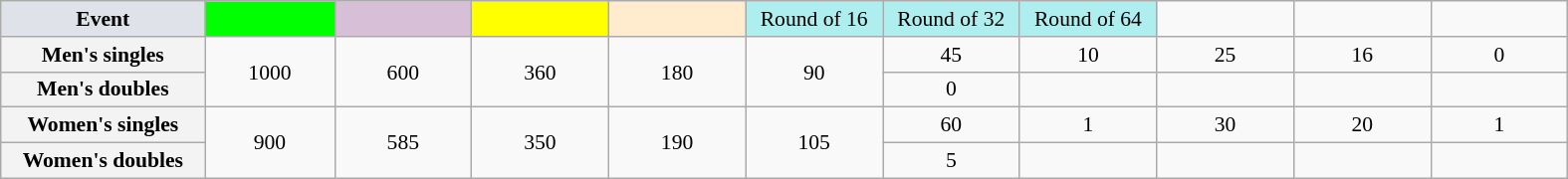<table class="wikitable" style="font-size:90%;text-align:center;">
<tr>
<td style="width:130px; background:#dfe2e9;"><strong>Event</strong></td>
<td style="width:80px; background:lime;"></td>
<td style="width:85px; background:thistle;"></td>
<td style="width:85px; background:#ff0;"></td>
<td style="width:85px; background:#ffebcd;"></td>
<td style="width:85px; background:#afeeee;">Round of 16</td>
<td style="width:85px; background:#afeeee;">Round of 32</td>
<td style="width:85px; background:#afeeee;">Round of 64</td>
<td width=85></td>
<td width=85></td>
<td width=85></td>
</tr>
<tr>
<th style="background:#f3f3f3;">Men's singles</th>
<td rowspan="2">1000</td>
<td rowspan="2">600</td>
<td rowspan="2">360</td>
<td rowspan="2">180</td>
<td rowspan="2">90</td>
<td>45</td>
<td>10</td>
<td>25</td>
<td>16</td>
<td>0</td>
</tr>
<tr>
<th style="background:#f3f3f3;">Men's doubles</th>
<td>0</td>
<td></td>
<td></td>
<td></td>
<td></td>
</tr>
<tr>
<th style="background:#f3f3f3;">Women's singles</th>
<td rowspan="2">900</td>
<td rowspan="2">585</td>
<td rowspan="2">350</td>
<td rowspan="2">190</td>
<td rowspan="2">105</td>
<td>60</td>
<td>1</td>
<td>30</td>
<td>20</td>
<td>1</td>
</tr>
<tr>
<th style="background:#f3f3f3;">Women's doubles</th>
<td>5</td>
<td></td>
<td></td>
<td></td>
<td></td>
</tr>
</table>
